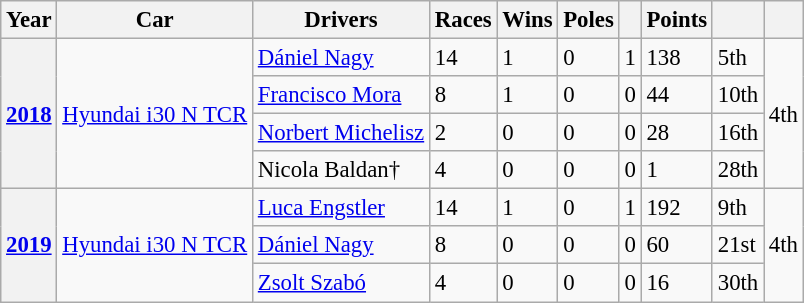<table class="wikitable" style="font-size:95%">
<tr>
<th>Year</th>
<th>Car</th>
<th>Drivers</th>
<th>Races</th>
<th>Wins</th>
<th>Poles</th>
<th></th>
<th>Points</th>
<th></th>
<th></th>
</tr>
<tr>
<th rowspan="4"><a href='#'>2018</a></th>
<td rowspan="4"><a href='#'>Hyundai i30 N TCR</a></td>
<td> <a href='#'>Dániel Nagy</a></td>
<td>14</td>
<td>1</td>
<td>0</td>
<td>1</td>
<td>138</td>
<td>5th</td>
<td rowspan="4">4th</td>
</tr>
<tr>
<td> <a href='#'>Francisco Mora</a></td>
<td>8</td>
<td>1</td>
<td>0</td>
<td>0</td>
<td>44</td>
<td>10th</td>
</tr>
<tr>
<td> <a href='#'>Norbert Michelisz</a></td>
<td>2</td>
<td>0</td>
<td>0</td>
<td>0</td>
<td>28</td>
<td>16th</td>
</tr>
<tr>
<td> Nicola Baldan†</td>
<td>4</td>
<td>0</td>
<td>0</td>
<td>0</td>
<td>1</td>
<td>28th</td>
</tr>
<tr>
<th rowspan="3"><a href='#'>2019</a></th>
<td rowspan="3"><a href='#'>Hyundai i30 N TCR</a></td>
<td> <a href='#'>Luca Engstler</a></td>
<td>14</td>
<td>1</td>
<td>0</td>
<td>1</td>
<td>192</td>
<td>9th</td>
<td rowspan="3">4th</td>
</tr>
<tr>
<td> <a href='#'>Dániel Nagy</a></td>
<td>8</td>
<td>0</td>
<td>0</td>
<td>0</td>
<td>60</td>
<td>21st</td>
</tr>
<tr>
<td> <a href='#'>Zsolt Szabó</a></td>
<td>4</td>
<td>0</td>
<td>0</td>
<td>0</td>
<td>16</td>
<td>30th</td>
</tr>
</table>
